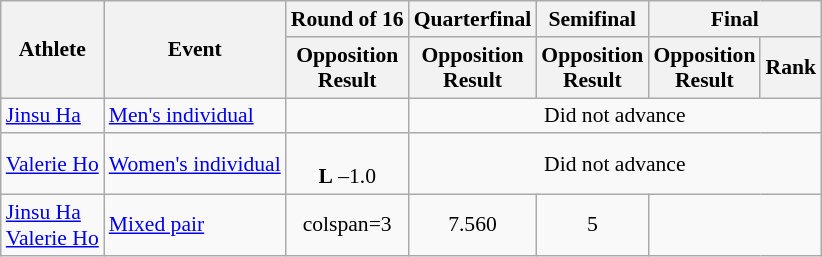<table class=wikitable style=font-size:90%;text-align:center>
<tr>
<th rowspan=2>Athlete</th>
<th rowspan=2>Event</th>
<th>Round of 16</th>
<th>Quarterfinal</th>
<th>Semifinal</th>
<th colspan=2>Final</th>
</tr>
<tr>
<th>Opposition<br>Result</th>
<th>Opposition<br>Result</th>
<th>Opposition<br>Result</th>
<th>Opposition<br>Result</th>
<th>Rank</th>
</tr>
<tr align=center>
<td align=left><a href='#'>Jinsu Ha</a></td>
<td align=left><a href='#'>Men's individual</a></td>
<td><br></td>
<td colspan=4>Did not advance</td>
</tr>
<tr align=center>
<td align=left><a href='#'>Valerie Ho</a></td>
<td align=left><a href='#'>Women's individual</a></td>
<td><br><strong>L</strong> –1.0</td>
<td colspan="4">Did not advance</td>
</tr>
<tr align=center>
<td align=left><a href='#'>Jinsu Ha</a><br><a href='#'>Valerie Ho</a></td>
<td align=left><a href='#'>Mixed pair</a></td>
<td>colspan=3 </td>
<td>7.560</td>
<td>5</td>
</tr>
</table>
